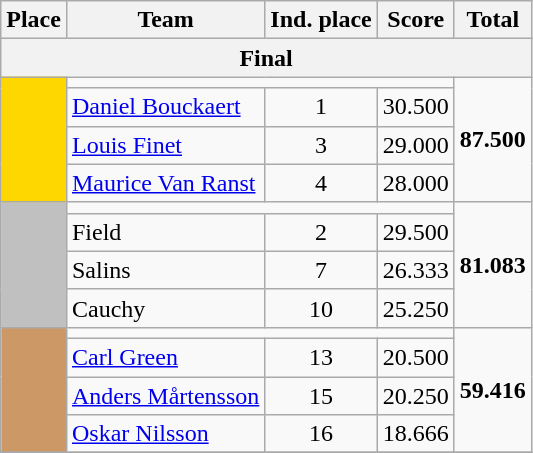<table class=wikitable style="text-align:center">
<tr>
<th>Place</th>
<th>Team</th>
<th>Ind. place</th>
<th>Score</th>
<th>Total</th>
</tr>
<tr>
<th colspan=5><strong>Final</strong></th>
</tr>
<tr>
<td rowspan=4 bgcolor=gold></td>
<td colspan=3></td>
<td rowspan=4><strong>87.500</strong></td>
</tr>
<tr>
<td align=left><a href='#'>Daniel Bouckaert</a></td>
<td>1</td>
<td>30.500</td>
</tr>
<tr>
<td align=left><a href='#'>Louis Finet</a></td>
<td>3</td>
<td>29.000</td>
</tr>
<tr>
<td align=left><a href='#'>Maurice Van Ranst</a></td>
<td>4</td>
<td>28.000</td>
</tr>
<tr>
<td rowspan=4 bgcolor=silver></td>
<td colspan=3></td>
<td rowspan=4><strong>81.083</strong></td>
</tr>
<tr>
<td align=left>Field</td>
<td>2</td>
<td>29.500</td>
</tr>
<tr>
<td align=left>Salins</td>
<td>7</td>
<td>26.333</td>
</tr>
<tr>
<td align=left>Cauchy</td>
<td>10</td>
<td>25.250</td>
</tr>
<tr>
<td rowspan=4 bgcolor=cc9966></td>
<td colspan=3></td>
<td rowspan=4><strong>59.416</strong></td>
</tr>
<tr>
<td align=left><a href='#'>Carl Green</a></td>
<td>13</td>
<td>20.500</td>
</tr>
<tr>
<td align=left><a href='#'>Anders Mårtensson</a></td>
<td>15</td>
<td>20.250</td>
</tr>
<tr>
<td align=left><a href='#'>Oskar Nilsson</a></td>
<td>16</td>
<td>18.666</td>
</tr>
<tr>
</tr>
</table>
